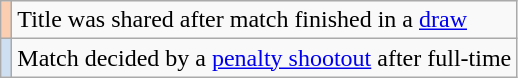<table class="wikitable plainrowheaders">
<tr>
<th scope="row" style="text-align:center; background:#FBCEB1"></th>
<td>Title was shared after match finished in a <a href='#'>draw</a></td>
</tr>
<tr>
<th scope="row" style="text-align:center; background:#cedff2"></th>
<td>Match decided by a <a href='#'>penalty shootout</a> after full-time</td>
</tr>
</table>
